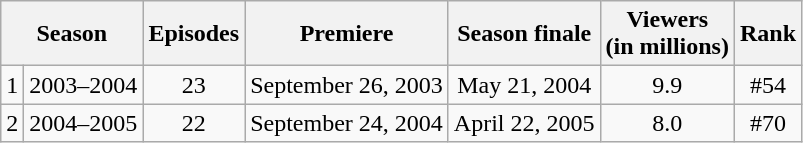<table class="wikitable" style="text-align: center">
<tr>
<th colspan="2">Season</th>
<th>Episodes</th>
<th>Premiere</th>
<th>Season finale</th>
<th>Viewers<br>(in millions)</th>
<th>Rank</th>
</tr>
<tr>
<td>1</td>
<td>2003–2004</td>
<td>23</td>
<td>September 26, 2003</td>
<td>May 21, 2004</td>
<td>9.9</td>
<td>#54</td>
</tr>
<tr>
<td>2</td>
<td>2004–2005</td>
<td>22</td>
<td>September 24, 2004</td>
<td>April 22, 2005</td>
<td>8.0</td>
<td>#70</td>
</tr>
</table>
